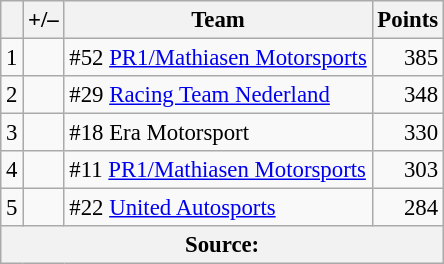<table class="wikitable" style="font-size: 95%;">
<tr>
<th scope="col"></th>
<th scope="col">+/–</th>
<th scope="col">Team</th>
<th scope="col">Points</th>
</tr>
<tr>
<td align=center>1</td>
<td align="left"></td>
<td> #52 <a href='#'>PR1/Mathiasen Motorsports</a></td>
<td align=right>385</td>
</tr>
<tr>
<td align=center>2</td>
<td align="left"></td>
<td> #29 <a href='#'>Racing Team Nederland</a></td>
<td align=right>348</td>
</tr>
<tr>
<td align=center>3</td>
<td align="left"></td>
<td> #18 Era Motorsport</td>
<td align=right>330</td>
</tr>
<tr>
<td align=center>4</td>
<td align="left"></td>
<td> #11 <a href='#'>PR1/Mathiasen Motorsports</a></td>
<td align=right>303</td>
</tr>
<tr>
<td align=center>5</td>
<td align="left"></td>
<td> #22 <a href='#'>United Autosports</a></td>
<td align=right>284</td>
</tr>
<tr>
<th colspan=5>Source:</th>
</tr>
</table>
